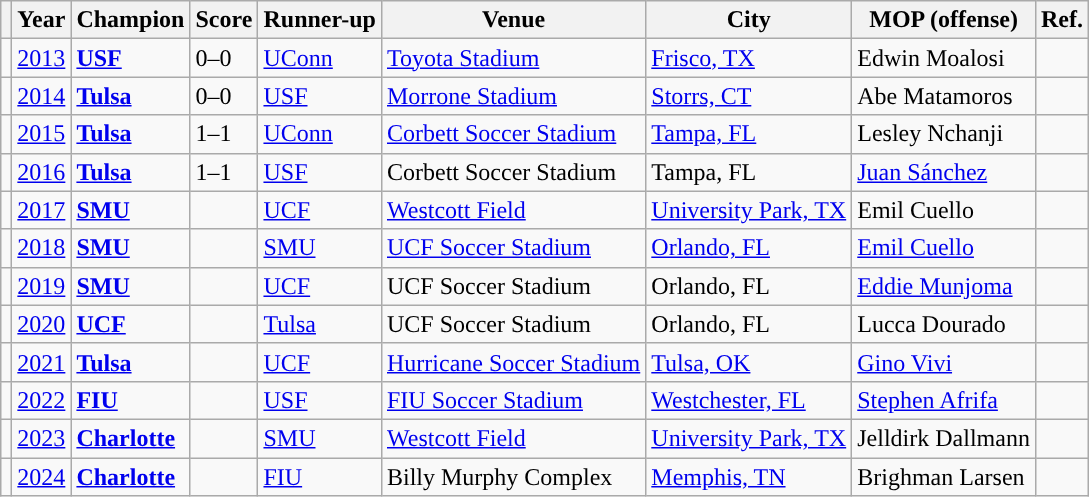<table class= "wikitable sortable"; style= font-size: %>
<tr>
<th width=px></th>
<th width=px>Year</th>
<th width=px>Champion</th>
<th width=px>Score</th>
<th width=px>Runner-up</th>
<th width=px>Venue</th>
<th width=px>City</th>
<th width=px>MOP (offense)</th>
<th width=px>Ref.</th>
</tr>
<tr>
<td></td>
<td><a href='#'>2013</a></td>
<td><strong><a href='#'>USF</a></strong> </td>
<td {{center>0–0 </td>
<td><a href='#'>UConn</a></td>
<td><a href='#'>Toyota Stadium</a></td>
<td><a href='#'>Frisco, TX</a></td>
<td>Edwin Moalosi </td>
<td></td>
</tr>
<tr>
<td></td>
<td><a href='#'>2014</a></td>
<td><strong><a href='#'>Tulsa</a></strong> </td>
<td {{center>0–0 </td>
<td><a href='#'>USF</a></td>
<td><a href='#'>Morrone Stadium</a></td>
<td><a href='#'>Storrs, CT</a></td>
<td>Abe Matamoros </td>
<td></td>
</tr>
<tr>
<td></td>
<td><a href='#'>2015</a></td>
<td><strong><a href='#'>Tulsa</a></strong> </td>
<td {{center>1–1 </td>
<td><a href='#'>UConn</a></td>
<td><a href='#'>Corbett Soccer Stadium</a></td>
<td><a href='#'>Tampa, FL</a></td>
<td>Lesley Nchanji </td>
<td></td>
</tr>
<tr>
<td></td>
<td><a href='#'>2016</a></td>
<td><strong><a href='#'>Tulsa</a></strong> </td>
<td {{center>1–1 </td>
<td><a href='#'>USF</a></td>
<td>Corbett Soccer Stadium</td>
<td>Tampa, FL</td>
<td><a href='#'>Juan Sánchez</a> </td>
<td></td>
</tr>
<tr>
<td></td>
<td><a href='#'>2017</a></td>
<td><strong><a href='#'>SMU</a></strong> </td>
<td></td>
<td><a href='#'>UCF</a></td>
<td><a href='#'>Westcott Field</a></td>
<td><a href='#'>University Park, TX</a></td>
<td>Emil Cuello </td>
<td></td>
</tr>
<tr>
<td></td>
<td><a href='#'>2018</a></td>
<td><strong><a href='#'>SMU</a></strong> </td>
<td></td>
<td><a href='#'>SMU</a></td>
<td><a href='#'>UCF Soccer Stadium</a></td>
<td><a href='#'>Orlando, FL</a></td>
<td><a href='#'>Emil Cuello</a> </td>
<td></td>
</tr>
<tr>
<td></td>
<td><a href='#'>2019</a></td>
<td><strong><a href='#'>SMU</a></strong> </td>
<td></td>
<td><a href='#'>UCF</a></td>
<td>UCF Soccer Stadium</td>
<td>Orlando, FL</td>
<td><a href='#'>Eddie Munjoma</a> </td>
<td></td>
</tr>
<tr>
<td></td>
<td><a href='#'>2020</a></td>
<td><strong><a href='#'>UCF</a></strong> </td>
<td></td>
<td><a href='#'>Tulsa</a></td>
<td>UCF Soccer Stadium</td>
<td>Orlando, FL</td>
<td>Lucca Dourado </td>
<td></td>
</tr>
<tr>
<td></td>
<td><a href='#'>2021</a></td>
<td><strong><a href='#'>Tulsa</a></strong> </td>
<td></td>
<td><a href='#'>UCF</a></td>
<td><a href='#'>Hurricane Soccer Stadium</a></td>
<td><a href='#'>Tulsa, OK</a></td>
<td><a href='#'>Gino Vivi</a> </td>
<td></td>
</tr>
<tr>
<td></td>
<td><a href='#'>2022</a></td>
<td><strong><a href='#'>FIU</a></strong> </td>
<td></td>
<td><a href='#'>USF</a></td>
<td><a href='#'>FIU Soccer Stadium</a></td>
<td><a href='#'>Westchester, FL</a></td>
<td><a href='#'>Stephen Afrifa</a> </td>
<td></td>
</tr>
<tr>
<td></td>
<td><a href='#'>2023</a></td>
<td><strong><a href='#'>Charlotte</a></strong> </td>
<td></td>
<td><a href='#'>SMU</a></td>
<td><a href='#'>Westcott Field</a></td>
<td><a href='#'>University Park, TX</a></td>
<td>Jelldirk Dallmann </td>
<td></td>
</tr>
<tr>
<td></td>
<td><a href='#'>2024</a></td>
<td><strong><a href='#'>Charlotte</a></strong> </td>
<td></td>
<td><a href='#'>FIU</a></td>
<td>Billy Murphy Complex</td>
<td><a href='#'>Memphis, TN</a></td>
<td>Brighman Larsen </td>
<td></td>
</tr>
</table>
